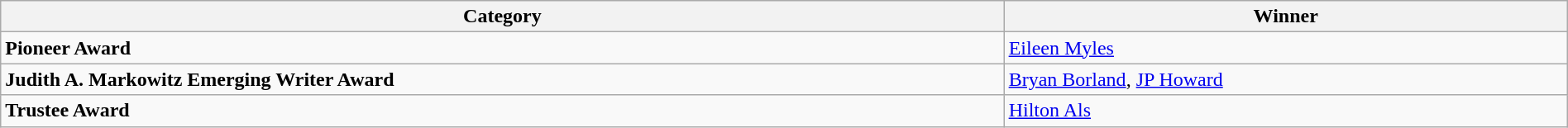<table class="wikitable" width="100%">
<tr>
<th>Category</th>
<th>Winner</th>
</tr>
<tr>
<td><strong>Pioneer Award</strong></td>
<td><a href='#'>Eileen Myles</a></td>
</tr>
<tr>
<td><strong>Judith A. Markowitz Emerging Writer Award</strong></td>
<td><a href='#'>Bryan Borland</a>, <a href='#'>JP Howard</a></td>
</tr>
<tr>
<td><strong>Trustee Award</strong></td>
<td><a href='#'>Hilton Als</a></td>
</tr>
</table>
